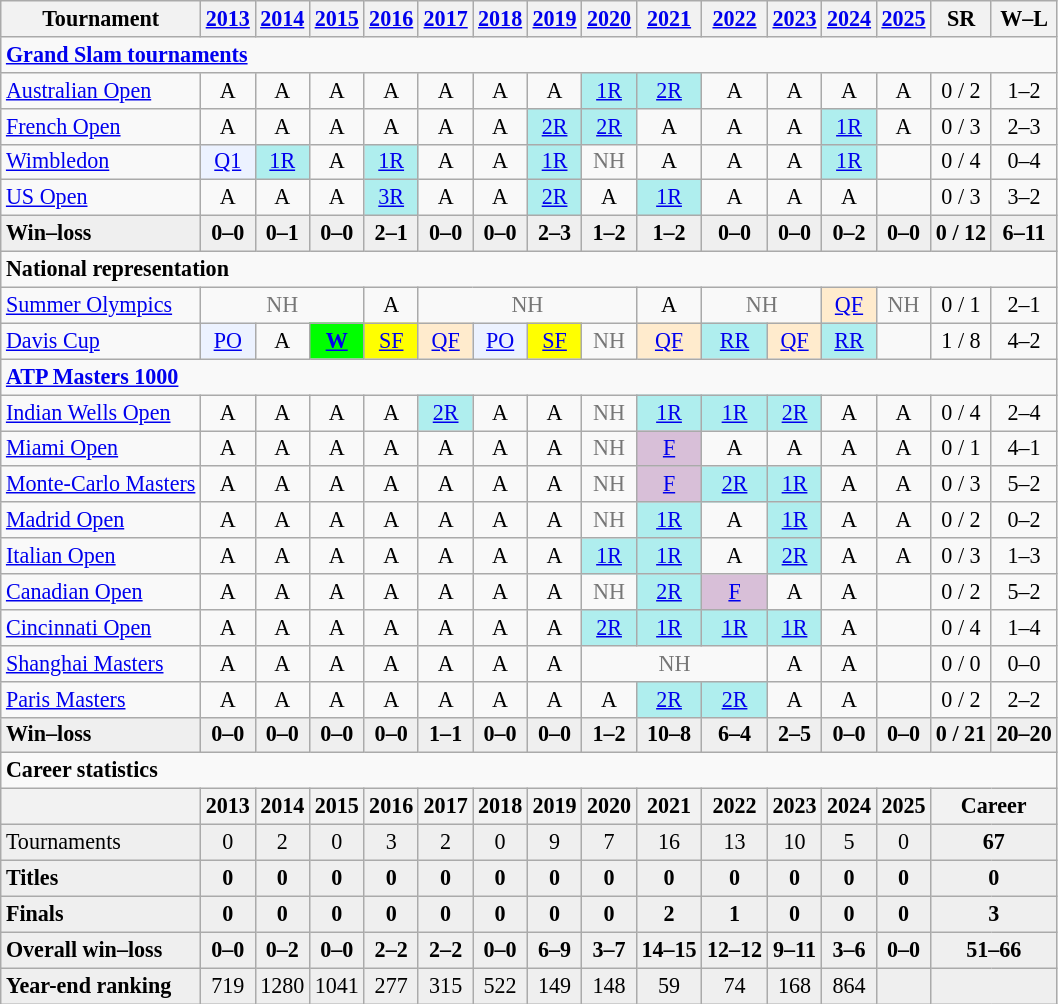<table class="wikitable nowrap" style=text-align:center;font-size:92%>
<tr>
<th>Tournament</th>
<th><a href='#'>2013</a></th>
<th><a href='#'>2014</a></th>
<th><a href='#'>2015</a></th>
<th><a href='#'>2016</a></th>
<th><a href='#'>2017</a></th>
<th><a href='#'>2018</a></th>
<th><a href='#'>2019</a></th>
<th><a href='#'>2020</a></th>
<th><a href='#'>2021</a></th>
<th><a href='#'>2022</a></th>
<th><a href='#'>2023</a></th>
<th><a href='#'>2024</a></th>
<th><a href='#'>2025</a></th>
<th>SR</th>
<th>W–L</th>
</tr>
<tr>
<td colspan="16" style="text-align:left"><strong><a href='#'>Grand Slam tournaments</a></strong></td>
</tr>
<tr>
<td align=left><a href='#'>Australian Open</a></td>
<td>A</td>
<td>A</td>
<td>A</td>
<td>A</td>
<td>A</td>
<td>A</td>
<td>A</td>
<td style=background:#afeeee><a href='#'>1R</a></td>
<td style=background:#afeeee><a href='#'>2R</a></td>
<td>A</td>
<td>A</td>
<td>A</td>
<td>A</td>
<td>0 / 2</td>
<td>1–2</td>
</tr>
<tr>
<td align=left><a href='#'>French Open</a></td>
<td>A</td>
<td>A</td>
<td>A</td>
<td>A</td>
<td>A</td>
<td>A</td>
<td style=background:#afeeee><a href='#'>2R</a></td>
<td style=background:#afeeee><a href='#'>2R</a></td>
<td>A</td>
<td>A</td>
<td>A</td>
<td style=background:#afeeee><a href='#'>1R</a></td>
<td>A</td>
<td>0 / 3</td>
<td>2–3</td>
</tr>
<tr>
<td align=left><a href='#'>Wimbledon</a></td>
<td style=background:#ecf2ff><a href='#'>Q1</a></td>
<td style=background:#afeeee><a href='#'>1R</a></td>
<td>A</td>
<td style=background:#afeeee><a href='#'>1R</a></td>
<td>A</td>
<td>A</td>
<td style=background:#afeeee><a href='#'>1R</a></td>
<td style=color:#767676>NH</td>
<td>A</td>
<td>A</td>
<td>A</td>
<td style=background:#afeeee><a href='#'>1R</a></td>
<td></td>
<td>0 / 4</td>
<td>0–4</td>
</tr>
<tr>
<td align=left><a href='#'>US Open</a></td>
<td>A</td>
<td>A</td>
<td>A</td>
<td style=background:#afeeee><a href='#'>3R</a></td>
<td>A</td>
<td>A</td>
<td style=background:#afeeee><a href='#'>2R</a></td>
<td>A</td>
<td style=background:#afeeee><a href='#'>1R</a></td>
<td>A</td>
<td>A</td>
<td>A</td>
<td></td>
<td>0 / 3</td>
<td>3–2</td>
</tr>
<tr style=font-weight:bold;background:#efefef>
<td style=text-align:left>Win–loss</td>
<td>0–0</td>
<td>0–1</td>
<td>0–0</td>
<td>2–1</td>
<td>0–0</td>
<td>0–0</td>
<td>2–3</td>
<td>1–2</td>
<td>1–2</td>
<td>0–0</td>
<td>0–0</td>
<td>0–2</td>
<td>0–0</td>
<td>0 / 12</td>
<td>6–11</td>
</tr>
<tr>
<td colspan="16" style="text-align:left;"><strong>National representation</strong></td>
</tr>
<tr>
<td align=left><a href='#'>Summer Olympics</a></td>
<td colspan=3 style=color:#767676>NH</td>
<td>A</td>
<td colspan=4 style=color:#767676>NH</td>
<td>A</td>
<td colspan=2 style=color:#767676>NH</td>
<td style=background:#ffebcd><a href='#'>QF</a></td>
<td style=color:#767676>NH</td>
<td>0 / 1</td>
<td>2–1</td>
</tr>
<tr>
<td align=left><a href='#'>Davis Cup</a></td>
<td bgcolor=ecf2ff><a href='#'>PO</a></td>
<td>A</td>
<td bgcolor=lime><a href='#'><strong>W</strong></a></td>
<td bgcolor=yellow><a href='#'>SF</a></td>
<td bgcolor=ffebcd><a href='#'>QF</a></td>
<td bgcolor=ecf2ff><a href='#'>PO</a></td>
<td bgcolor=yellow><a href='#'>SF</a></td>
<td style=color:#767676>NH</td>
<td bgcolor=ffebcd><a href='#'>QF</a></td>
<td bgcolor=afeeee><a href='#'>RR</a></td>
<td bgcolor=ffebcd><a href='#'>QF</a></td>
<td bgcolor=afeeee><a href='#'>RR</a></td>
<td></td>
<td>1 / 8</td>
<td>4–2</td>
</tr>
<tr>
<td colspan="16" style="text-align:left"><strong><a href='#'>ATP Masters 1000</a></strong></td>
</tr>
<tr>
<td align=left><a href='#'>Indian Wells Open</a></td>
<td>A</td>
<td>A</td>
<td>A</td>
<td>A</td>
<td style=background:#afeeee><a href='#'>2R</a></td>
<td>A</td>
<td>A</td>
<td style="color:#767676">NH</td>
<td style=background:#afeeee><a href='#'>1R</a></td>
<td style=background:#afeeee><a href='#'>1R</a></td>
<td style=background:#afeeee><a href='#'>2R</a></td>
<td>A</td>
<td>A</td>
<td>0 / 4</td>
<td>2–4</td>
</tr>
<tr>
<td align=left><a href='#'>Miami Open</a></td>
<td>A</td>
<td>A</td>
<td>A</td>
<td>A</td>
<td>A</td>
<td>A</td>
<td>A</td>
<td style="color:#767676">NH</td>
<td style=background:thistle><a href='#'>F</a></td>
<td>A</td>
<td>A</td>
<td>A</td>
<td>A</td>
<td>0 / 1</td>
<td>4–1</td>
</tr>
<tr>
<td align=left><a href='#'>Monte-Carlo Masters</a></td>
<td>A</td>
<td>A</td>
<td>A</td>
<td>A</td>
<td>A</td>
<td>A</td>
<td>A</td>
<td style="color:#767676">NH</td>
<td style=background:thistle><a href='#'>F</a></td>
<td style=background:#afeeee><a href='#'>2R</a></td>
<td style=background:#afeeee><a href='#'>1R</a></td>
<td>A</td>
<td>A</td>
<td>0 / 3</td>
<td>5–2</td>
</tr>
<tr>
<td align=left><a href='#'>Madrid Open</a></td>
<td>A</td>
<td>A</td>
<td>A</td>
<td>A</td>
<td>A</td>
<td>A</td>
<td>A</td>
<td style="color:#767676">NH</td>
<td style=background:#afeeee><a href='#'>1R</a></td>
<td>A</td>
<td style=background:#afeeee><a href='#'>1R</a></td>
<td>A</td>
<td>A</td>
<td>0 / 2</td>
<td>0–2</td>
</tr>
<tr>
<td align=left><a href='#'>Italian Open</a></td>
<td>A</td>
<td>A</td>
<td>A</td>
<td>A</td>
<td>A</td>
<td>A</td>
<td>A</td>
<td style=background:#afeeee><a href='#'>1R</a></td>
<td style=background:#afeeee><a href='#'>1R</a></td>
<td>A</td>
<td style=background:#afeeee><a href='#'>2R</a></td>
<td>A</td>
<td>A</td>
<td>0 / 3</td>
<td>1–3</td>
</tr>
<tr>
<td align=left><a href='#'>Canadian Open</a></td>
<td>A</td>
<td>A</td>
<td>A</td>
<td>A</td>
<td>A</td>
<td>A</td>
<td>A</td>
<td style=color:#767676>NH</td>
<td style=background:#afeeee><a href='#'>2R</a></td>
<td style=background:thistle><a href='#'>F</a></td>
<td>A</td>
<td>A</td>
<td></td>
<td>0 / 2</td>
<td>5–2</td>
</tr>
<tr>
<td align=left><a href='#'>Cincinnati Open</a></td>
<td>A</td>
<td>A</td>
<td>A</td>
<td>A</td>
<td>A</td>
<td>A</td>
<td>A</td>
<td style=background:#afeeee><a href='#'>2R</a></td>
<td style=background:#afeeee><a href='#'>1R</a></td>
<td style=background:#afeeee><a href='#'>1R</a></td>
<td style=background:#afeeee><a href='#'>1R</a></td>
<td>A</td>
<td></td>
<td>0 / 4</td>
<td>1–4</td>
</tr>
<tr>
<td align=left><a href='#'>Shanghai Masters</a></td>
<td>A</td>
<td>A</td>
<td>A</td>
<td>A</td>
<td>A</td>
<td>A</td>
<td>A</td>
<td colspan="3" style="color:#767676">NH</td>
<td>A</td>
<td>A</td>
<td></td>
<td>0 / 0</td>
<td>0–0</td>
</tr>
<tr>
<td align=left><a href='#'>Paris Masters</a></td>
<td>A</td>
<td>A</td>
<td>A</td>
<td>A</td>
<td>A</td>
<td>A</td>
<td>A</td>
<td>A</td>
<td style=background:#afeeee><a href='#'>2R</a></td>
<td style=background:#afeeee><a href='#'>2R</a></td>
<td>A</td>
<td>A</td>
<td></td>
<td>0 / 2</td>
<td>2–2</td>
</tr>
<tr style=font-weight:bold;background:#efefef>
<td style=text-align:left>Win–loss</td>
<td>0–0</td>
<td>0–0</td>
<td>0–0</td>
<td>0–0</td>
<td>1–1</td>
<td>0–0</td>
<td>0–0</td>
<td>1–2</td>
<td>10–8</td>
<td>6–4</td>
<td>2–5</td>
<td>0–0</td>
<td>0–0</td>
<td>0 / 21</td>
<td>20–20</td>
</tr>
<tr>
<td colspan="16" style="text-align:left"><strong>Career statistics</strong></td>
</tr>
<tr>
<th></th>
<th>2013</th>
<th>2014</th>
<th>2015</th>
<th>2016</th>
<th>2017</th>
<th>2018</th>
<th>2019</th>
<th>2020</th>
<th>2021</th>
<th>2022</th>
<th>2023</th>
<th>2024</th>
<th>2025</th>
<th colspan="2">Career</th>
</tr>
<tr style=background:#efefef>
<td align=left>Tournaments</td>
<td>0</td>
<td>2</td>
<td>0</td>
<td>3</td>
<td>2</td>
<td>0</td>
<td>9</td>
<td>7</td>
<td>16</td>
<td>13</td>
<td>10</td>
<td>5</td>
<td>0</td>
<td colspan="2"><strong>67</strong></td>
</tr>
<tr style=font-weight:bold;background:#efefef>
<td style=text-align:left>Titles</td>
<td>0</td>
<td>0</td>
<td>0</td>
<td>0</td>
<td>0</td>
<td>0</td>
<td>0</td>
<td>0</td>
<td>0</td>
<td>0</td>
<td>0</td>
<td>0</td>
<td>0</td>
<td colspan="2">0</td>
</tr>
<tr style=font-weight:bold;background:#efefef>
<td style=text-align:left>Finals</td>
<td>0</td>
<td>0</td>
<td>0</td>
<td>0</td>
<td>0</td>
<td>0</td>
<td>0</td>
<td>0</td>
<td>2</td>
<td>1</td>
<td>0</td>
<td>0</td>
<td>0</td>
<td colspan="2">3</td>
</tr>
<tr style=font-weight:bold;background:#efefef>
<td style=text-align:left>Overall win–loss</td>
<td>0–0</td>
<td>0–2</td>
<td>0–0</td>
<td>2–2</td>
<td>2–2</td>
<td>0–0</td>
<td>6–9</td>
<td>3–7</td>
<td>14–15</td>
<td>12–12</td>
<td>9–11</td>
<td>3–6</td>
<td>0–0</td>
<td colspan="2">51–66</td>
</tr>
<tr style=background:#efefef>
<td align=left><strong>Year-end ranking</strong></td>
<td>719</td>
<td>1280</td>
<td>1041</td>
<td>277</td>
<td>315</td>
<td>522</td>
<td>149</td>
<td>148</td>
<td>59</td>
<td>74</td>
<td>168</td>
<td>864</td>
<td></td>
<td colspan="2"><strong></strong></td>
</tr>
</table>
